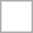<table style="border:solid 1px #aaa;" cellpadding="10" cellspacing="0">
<tr>
<td></td>
</tr>
<tr>
</tr>
</table>
